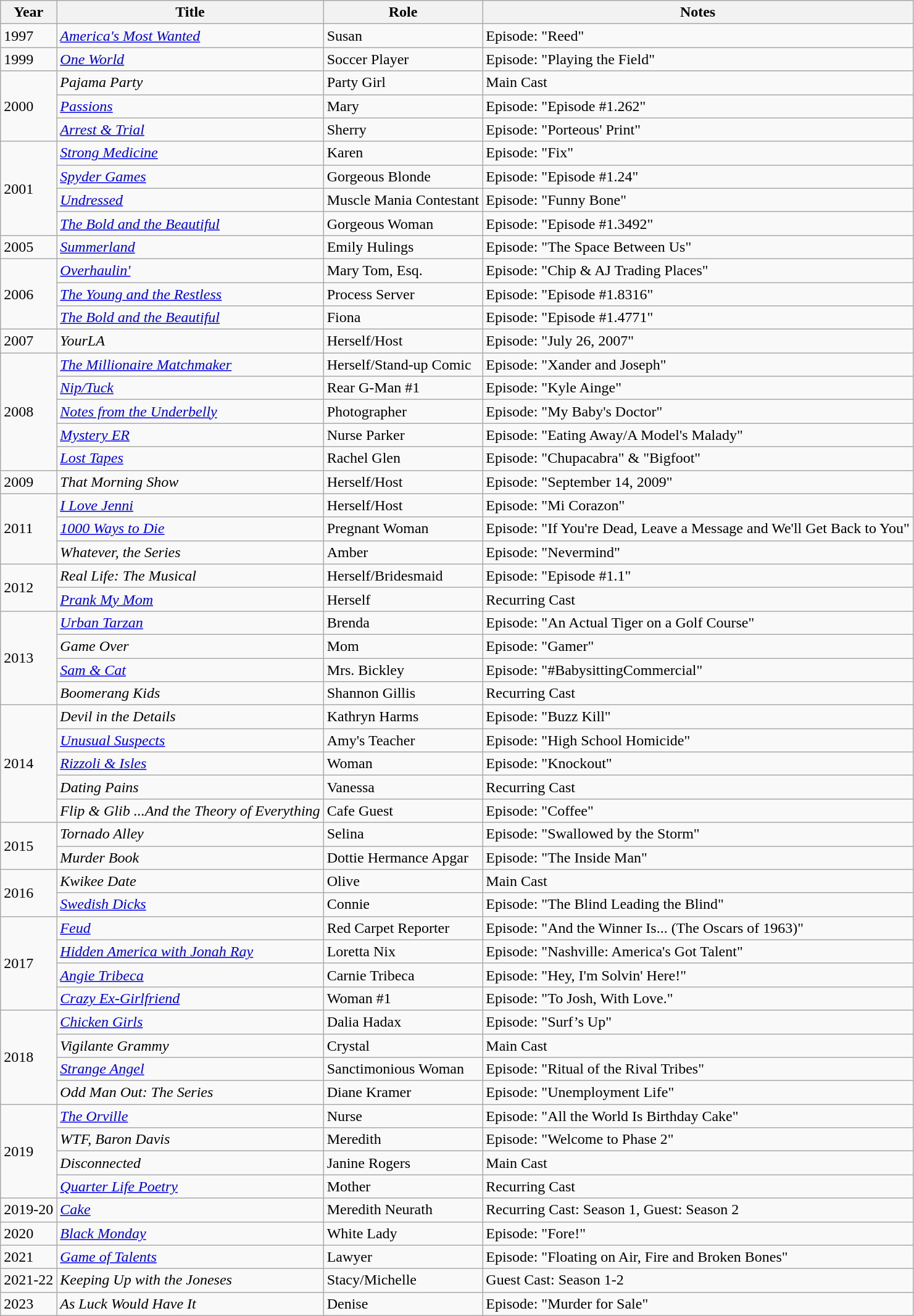<table class="wikitable sortable">
<tr>
<th>Year</th>
<th>Title</th>
<th>Role</th>
<th>Notes</th>
</tr>
<tr>
<td>1997</td>
<td><em><a href='#'>America's Most Wanted</a></em></td>
<td>Susan</td>
<td>Episode: "Reed"</td>
</tr>
<tr>
<td>1999</td>
<td><em><a href='#'>One World</a></em></td>
<td>Soccer Player</td>
<td>Episode: "Playing the Field"</td>
</tr>
<tr>
<td rowspan=3>2000</td>
<td><em>Pajama Party</em></td>
<td>Party Girl</td>
<td>Main Cast</td>
</tr>
<tr>
<td><em><a href='#'>Passions</a></em></td>
<td>Mary</td>
<td>Episode: "Episode #1.262"</td>
</tr>
<tr>
<td><em><a href='#'>Arrest & Trial</a></em></td>
<td>Sherry</td>
<td>Episode: "Porteous' Print"</td>
</tr>
<tr>
<td rowspan=4>2001</td>
<td><em><a href='#'>Strong Medicine</a></em></td>
<td>Karen</td>
<td>Episode: "Fix"</td>
</tr>
<tr>
<td><em><a href='#'>Spyder Games</a></em></td>
<td>Gorgeous Blonde</td>
<td>Episode: "Episode #1.24"</td>
</tr>
<tr>
<td><em><a href='#'>Undressed</a></em></td>
<td>Muscle Mania Contestant</td>
<td>Episode: "Funny Bone"</td>
</tr>
<tr>
<td><em><a href='#'>The Bold and the Beautiful</a></em></td>
<td>Gorgeous Woman</td>
<td>Episode: "Episode #1.3492"</td>
</tr>
<tr>
<td>2005</td>
<td><em><a href='#'>Summerland</a></em></td>
<td>Emily Hulings</td>
<td>Episode: "The Space Between Us"</td>
</tr>
<tr>
<td rowspan=3>2006</td>
<td><em><a href='#'>Overhaulin'</a></em></td>
<td>Mary Tom, Esq.</td>
<td>Episode: "Chip & AJ Trading Places"</td>
</tr>
<tr>
<td><em><a href='#'>The Young and the Restless</a></em></td>
<td>Process Server</td>
<td>Episode: "Episode #1.8316"</td>
</tr>
<tr>
<td><em><a href='#'>The Bold and the Beautiful</a></em></td>
<td>Fiona</td>
<td>Episode: "Episode #1.4771"</td>
</tr>
<tr>
<td>2007</td>
<td><em>YourLA</em></td>
<td>Herself/Host</td>
<td>Episode: "July 26, 2007"</td>
</tr>
<tr>
<td rowspan=5>2008</td>
<td><em><a href='#'>The Millionaire Matchmaker</a></em></td>
<td>Herself/Stand-up Comic</td>
<td>Episode: "Xander and Joseph"</td>
</tr>
<tr>
<td><em><a href='#'>Nip/Tuck</a></em></td>
<td>Rear G-Man #1</td>
<td>Episode: "Kyle Ainge"</td>
</tr>
<tr>
<td><em><a href='#'>Notes from the Underbelly</a></em></td>
<td>Photographer</td>
<td>Episode: "My Baby's Doctor"</td>
</tr>
<tr>
<td><em><a href='#'>Mystery ER</a></em></td>
<td>Nurse Parker</td>
<td>Episode: "Eating Away/A Model's Malady"</td>
</tr>
<tr>
<td><em><a href='#'>Lost Tapes</a></em></td>
<td>Rachel Glen</td>
<td>Episode: "Chupacabra" & "Bigfoot"</td>
</tr>
<tr>
<td>2009</td>
<td><em>That Morning Show</em></td>
<td>Herself/Host</td>
<td>Episode: "September 14, 2009"</td>
</tr>
<tr>
<td rowspan=3>2011</td>
<td><em><a href='#'>I Love Jenni</a></em></td>
<td>Herself/Host</td>
<td>Episode: "Mi Corazon"</td>
</tr>
<tr>
<td><em><a href='#'>1000 Ways to Die</a></em></td>
<td>Pregnant Woman</td>
<td>Episode: "If You're Dead, Leave a Message and We'll Get Back to You"</td>
</tr>
<tr>
<td><em>Whatever, the Series</em></td>
<td>Amber</td>
<td>Episode: "Nevermind"</td>
</tr>
<tr>
<td rowspan=2>2012</td>
<td><em>Real Life: The Musical</em></td>
<td>Herself/Bridesmaid</td>
<td>Episode: "Episode #1.1"</td>
</tr>
<tr>
<td><em><a href='#'>Prank My Mom</a></em></td>
<td>Herself</td>
<td>Recurring Cast</td>
</tr>
<tr>
<td rowspan=4>2013</td>
<td><em><a href='#'>Urban Tarzan</a></em></td>
<td>Brenda</td>
<td>Episode: "An Actual Tiger on a Golf Course"</td>
</tr>
<tr>
<td><em>Game Over</em></td>
<td>Mom</td>
<td>Episode: "Gamer"</td>
</tr>
<tr>
<td><em><a href='#'>Sam & Cat</a></em></td>
<td>Mrs. Bickley</td>
<td>Episode: "#BabysittingCommercial"</td>
</tr>
<tr>
<td><em>Boomerang Kids</em></td>
<td>Shannon Gillis</td>
<td>Recurring Cast</td>
</tr>
<tr>
<td rowspan=5>2014</td>
<td><em>Devil in the Details</em></td>
<td>Kathryn Harms</td>
<td>Episode: "Buzz Kill"</td>
</tr>
<tr>
<td><em><a href='#'>Unusual Suspects</a></em></td>
<td>Amy's Teacher</td>
<td>Episode: "High School Homicide"</td>
</tr>
<tr>
<td><em><a href='#'>Rizzoli & Isles</a></em></td>
<td>Woman</td>
<td>Episode: "Knockout"</td>
</tr>
<tr>
<td><em>Dating Pains</em></td>
<td>Vanessa</td>
<td>Recurring Cast</td>
</tr>
<tr>
<td><em>Flip & Glib ...And the Theory of Everything</em></td>
<td>Cafe Guest</td>
<td>Episode: "Coffee"</td>
</tr>
<tr>
<td rowspan=2>2015</td>
<td><em>Tornado Alley</em></td>
<td>Selina</td>
<td>Episode: "Swallowed by the Storm"</td>
</tr>
<tr>
<td><em>Murder Book</em></td>
<td>Dottie Hermance Apgar</td>
<td>Episode: "The Inside Man"</td>
</tr>
<tr>
<td rowspan=2>2016</td>
<td><em>Kwikee Date</em></td>
<td>Olive</td>
<td>Main Cast</td>
</tr>
<tr>
<td><em><a href='#'>Swedish Dicks</a></em></td>
<td>Connie</td>
<td>Episode: "The Blind Leading the Blind"</td>
</tr>
<tr>
<td rowspan=4>2017</td>
<td><em><a href='#'>Feud</a></em></td>
<td>Red Carpet Reporter</td>
<td>Episode: "And the Winner Is... (The Oscars of 1963)"</td>
</tr>
<tr>
<td><em><a href='#'>Hidden America with Jonah Ray</a></em></td>
<td>Loretta Nix</td>
<td>Episode: "Nashville: America's Got Talent"</td>
</tr>
<tr>
<td><em><a href='#'>Angie Tribeca</a></em></td>
<td>Carnie Tribeca</td>
<td>Episode: "Hey, I'm Solvin' Here!"</td>
</tr>
<tr>
<td><em><a href='#'>Crazy Ex-Girlfriend</a></em></td>
<td>Woman #1</td>
<td>Episode: "To Josh, With Love."</td>
</tr>
<tr>
<td rowspan=4>2018</td>
<td><em><a href='#'>Chicken Girls</a></em></td>
<td>Dalia Hadax</td>
<td>Episode: "Surf’s Up"</td>
</tr>
<tr>
<td><em>Vigilante Grammy</em></td>
<td>Crystal</td>
<td>Main Cast</td>
</tr>
<tr>
<td><em><a href='#'>Strange Angel</a></em></td>
<td>Sanctimonious Woman</td>
<td>Episode: "Ritual of the Rival Tribes"</td>
</tr>
<tr>
<td><em>Odd Man Out: The Series</em></td>
<td>Diane Kramer</td>
<td>Episode: "Unemployment Life"</td>
</tr>
<tr>
<td rowspan=4>2019</td>
<td><em><a href='#'>The Orville</a></em></td>
<td>Nurse</td>
<td>Episode: "All the World Is Birthday Cake"</td>
</tr>
<tr>
<td><em>WTF, Baron Davis</em></td>
<td>Meredith</td>
<td>Episode: "Welcome to Phase 2"</td>
</tr>
<tr>
<td><em>Disconnected</em></td>
<td>Janine Rogers</td>
<td>Main Cast</td>
</tr>
<tr>
<td><em><a href='#'>Quarter Life Poetry</a></em></td>
<td>Mother</td>
<td>Recurring Cast</td>
</tr>
<tr>
<td>2019-20</td>
<td><em><a href='#'>Cake</a></em></td>
<td>Meredith Neurath</td>
<td>Recurring Cast: Season 1, Guest: Season 2</td>
</tr>
<tr>
<td>2020</td>
<td><em><a href='#'>Black Monday</a></em></td>
<td>White Lady</td>
<td>Episode: "Fore!"</td>
</tr>
<tr>
<td>2021</td>
<td><em><a href='#'>Game of Talents</a></em></td>
<td>Lawyer</td>
<td>Episode: "Floating on Air, Fire and Broken Bones"</td>
</tr>
<tr>
<td>2021-22</td>
<td><em>Keeping Up with the Joneses</em></td>
<td>Stacy/Michelle</td>
<td>Guest Cast: Season 1-2</td>
</tr>
<tr>
<td>2023</td>
<td><em>As Luck Would Have It</em></td>
<td>Denise</td>
<td>Episode: "Murder for Sale"</td>
</tr>
</table>
